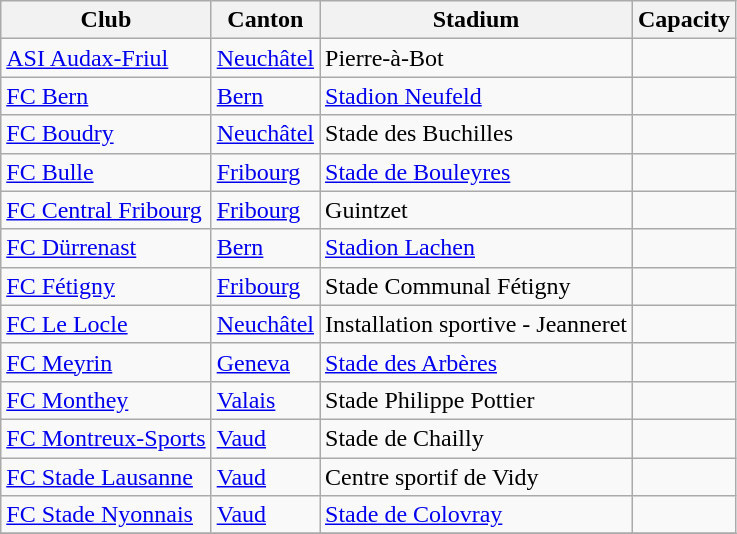<table class="wikitable">
<tr>
<th>Club</th>
<th>Canton</th>
<th>Stadium</th>
<th>Capacity</th>
</tr>
<tr>
<td><a href='#'>ASI Audax-Friul</a></td>
<td><a href='#'>Neuchâtel</a></td>
<td>Pierre-à-Bot</td>
<td></td>
</tr>
<tr>
<td><a href='#'>FC Bern</a></td>
<td><a href='#'>Bern</a></td>
<td><a href='#'>Stadion Neufeld</a></td>
<td></td>
</tr>
<tr>
<td><a href='#'>FC Boudry</a></td>
<td><a href='#'>Neuchâtel</a></td>
<td>Stade des Buchilles</td>
<td></td>
</tr>
<tr>
<td><a href='#'>FC Bulle</a></td>
<td><a href='#'>Fribourg</a></td>
<td><a href='#'>Stade de Bouleyres</a></td>
<td></td>
</tr>
<tr>
<td><a href='#'>FC Central Fribourg</a></td>
<td><a href='#'>Fribourg</a></td>
<td>Guintzet</td>
<td></td>
</tr>
<tr>
<td><a href='#'>FC Dürrenast</a></td>
<td><a href='#'>Bern</a></td>
<td><a href='#'>Stadion Lachen</a></td>
<td></td>
</tr>
<tr>
<td><a href='#'>FC Fétigny</a></td>
<td><a href='#'>Fribourg</a></td>
<td>Stade Communal Fétigny</td>
<td></td>
</tr>
<tr>
<td><a href='#'>FC Le Locle</a></td>
<td><a href='#'>Neuchâtel</a></td>
<td>Installation sportive - Jeanneret</td>
<td></td>
</tr>
<tr>
<td><a href='#'>FC Meyrin</a></td>
<td><a href='#'>Geneva</a></td>
<td><a href='#'>Stade des Arbères</a></td>
<td></td>
</tr>
<tr>
<td><a href='#'>FC Monthey</a></td>
<td><a href='#'>Valais</a></td>
<td>Stade Philippe Pottier</td>
<td></td>
</tr>
<tr>
<td><a href='#'>FC Montreux-Sports</a></td>
<td><a href='#'>Vaud</a></td>
<td>Stade de Chailly</td>
<td></td>
</tr>
<tr>
<td><a href='#'>FC Stade Lausanne</a></td>
<td><a href='#'>Vaud</a></td>
<td>Centre sportif de Vidy</td>
<td></td>
</tr>
<tr>
<td><a href='#'>FC Stade Nyonnais</a></td>
<td><a href='#'>Vaud</a></td>
<td><a href='#'>Stade de Colovray</a></td>
<td></td>
</tr>
<tr>
</tr>
</table>
